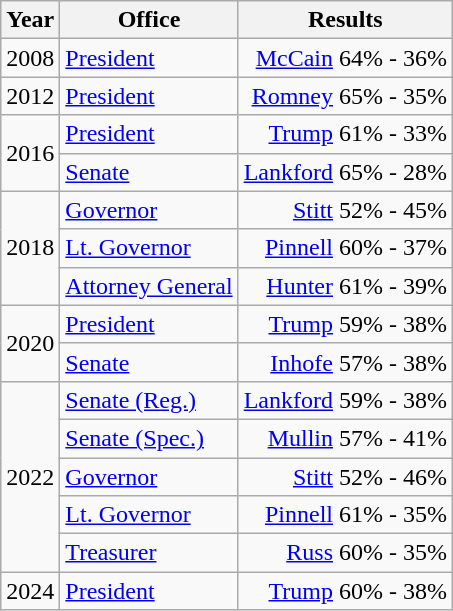<table class=wikitable>
<tr>
<th>Year</th>
<th>Office</th>
<th>Results</th>
</tr>
<tr>
<td>2008</td>
<td><a href='#'>President</a></td>
<td align="right" ><a href='#'>McCain</a> 64% - 36%</td>
</tr>
<tr>
<td>2012</td>
<td><a href='#'>President</a></td>
<td align="right" ><a href='#'>Romney</a> 65% - 35%</td>
</tr>
<tr>
<td rowspan=2>2016</td>
<td><a href='#'>President</a></td>
<td align="right" ><a href='#'>Trump</a> 61% - 33%</td>
</tr>
<tr>
<td><a href='#'>Senate</a></td>
<td align="right" ><a href='#'>Lankford</a> 65% - 28%</td>
</tr>
<tr>
<td rowspan=3>2018</td>
<td><a href='#'>Governor</a></td>
<td align="right" ><a href='#'>Stitt</a> 52% - 45%</td>
</tr>
<tr>
<td><a href='#'>Lt. Governor</a></td>
<td align="right" ><a href='#'>Pinnell</a> 60% - 37%</td>
</tr>
<tr>
<td><a href='#'>Attorney General</a></td>
<td align="right" ><a href='#'>Hunter</a> 61% - 39%</td>
</tr>
<tr>
<td rowspan=2>2020</td>
<td><a href='#'>President</a></td>
<td align="right" ><a href='#'>Trump</a> 59% - 38%</td>
</tr>
<tr>
<td><a href='#'>Senate</a></td>
<td align="right" ><a href='#'>Inhofe</a> 57% - 38%</td>
</tr>
<tr>
<td rowspan=5>2022</td>
<td><a href='#'>Senate (Reg.)</a></td>
<td align="right" ><a href='#'>Lankford</a> 59% - 38%</td>
</tr>
<tr>
<td><a href='#'>Senate (Spec.)</a></td>
<td align="right" ><a href='#'>Mullin</a> 57% - 41%</td>
</tr>
<tr>
<td><a href='#'>Governor</a></td>
<td align="right" ><a href='#'>Stitt</a> 52% - 46%</td>
</tr>
<tr>
<td><a href='#'>Lt. Governor</a></td>
<td align="right" ><a href='#'>Pinnell</a> 61% - 35%</td>
</tr>
<tr>
<td><a href='#'>Treasurer</a></td>
<td align="right" ><a href='#'>Russ</a> 60% - 35%</td>
</tr>
<tr>
<td>2024</td>
<td><a href='#'>President</a></td>
<td align="right" ><a href='#'>Trump</a> 60% - 38%</td>
</tr>
</table>
